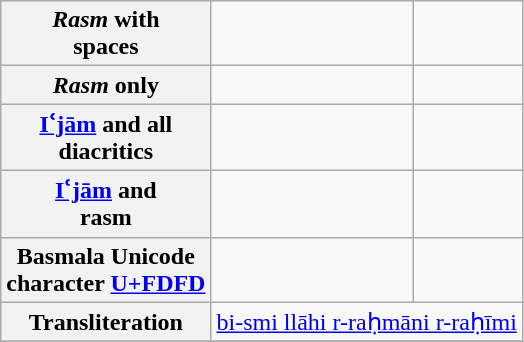<table class="wikitable" style="text-align: center">
<tr>
<th><em>Rasm</em> with <br> spaces </th>
<td style="font-size:180%;font-family: Scheherazade, Lateef, Arial, Katibeh, 'Reem Kufi','DejaVu Sans','Iranian Sans';"> </td>
<td></td>
</tr>
<tr>
<th><em>Rasm</em> only </th>
<td style="font-size:200%;font-family: Scheherazade, Lateef, Arial, Katibeh, 'Reem Kufi','DejaVu Sans','Iranian Sans';"> </td>
<td></td>
</tr>
<tr>
<th><a href='#'>Iʿjām</a> and all <br> diacritics </th>
<td style="font-size:200%;line-height:150%;font-family: Scheherazade, Lateef, Arial, Katibeh, 'Reem Kufi','DejaVu Sans','Iranian Sans';"> </td>
<td></td>
</tr>
<tr>
<th><a href='#'>Iʿjām</a> and <br> rasm </th>
<td style="font-size:200%;line-height:150%;font-family: Scheherazade, Lateef, Arial, Katibeh, 'Reem Kufi','DejaVu Sans','Iranian Sans';"> </td>
<td></td>
</tr>
<tr>
<th>Basmala Unicode <br> character <a href='#'>U+FDFD</a></th>
<td style="font-size:200%;font-family: Scheherazade, Lateef, Arial, Katibeh, 'Reem Kufi','DejaVu Sans','Iranian Sans';"></td>
<td></td>
</tr>
<tr>
<th>Transliteration</th>
<td colspan=2><a href='#'>bi-smi llāhi r-raḥmāni r-raḥīmi</a></td>
</tr>
<tr>
</tr>
</table>
